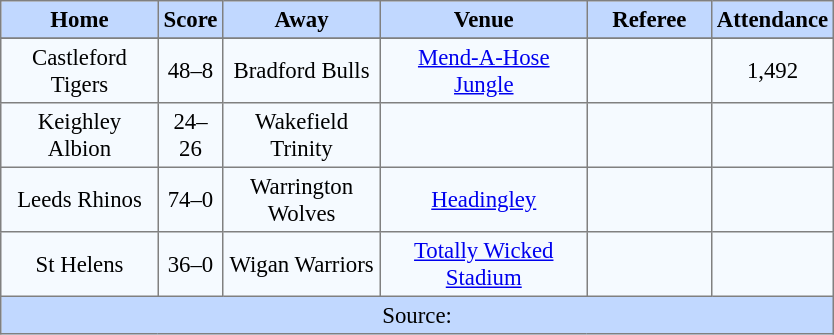<table border=1 style="border-collapse:collapse; font-size:95%; text-align:center;" cellpadding=3 cellspacing=0 width=44%>
<tr bgcolor=#C1D8FF>
<th width=19%>Home</th>
<th width=6%>Score</th>
<th width=19%>Away</th>
<th width=25%>Venue</th>
<th width=15%>Referee</th>
<th width=6%>Attendance</th>
</tr>
<tr bgcolor=#F5FAFF>
</tr>
<tr bgcolor=#F5FAFF>
<td>Castleford Tigers</td>
<td>48–8</td>
<td>Bradford Bulls</td>
<td><a href='#'>Mend-A-Hose Jungle</a></td>
<td></td>
<td>1,492</td>
</tr>
<tr bgcolor=#F5FAFF>
<td>Keighley Albion</td>
<td>24–26</td>
<td>Wakefield Trinity</td>
<td></td>
<td></td>
<td></td>
</tr>
<tr bgcolor=#F5FAFF>
<td>Leeds Rhinos</td>
<td>74–0</td>
<td>Warrington Wolves</td>
<td><a href='#'>Headingley</a></td>
<td></td>
<td></td>
</tr>
<tr bgcolor=#F5FAFF>
<td>St Helens</td>
<td>36–0</td>
<td>Wigan Warriors</td>
<td><a href='#'>Totally Wicked Stadium</a></td>
<td></td>
<td></td>
</tr>
<tr bgcolor=#C1D8FF>
<td colspan=7>Source:</td>
</tr>
</table>
